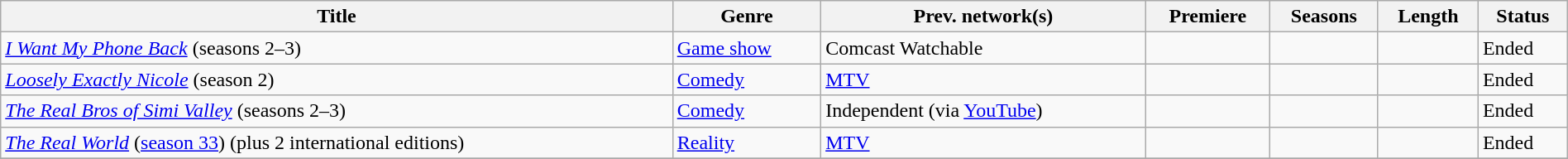<table class="wikitable sortable" style="width:100%">
<tr>
<th>Title</th>
<th>Genre</th>
<th>Prev. network(s)</th>
<th>Premiere</th>
<th>Seasons</th>
<th>Length</th>
<th>Status</th>
</tr>
<tr>
<td><em><a href='#'>I Want My Phone Back</a></em> (seasons 2–3)</td>
<td><a href='#'>Game show</a></td>
<td>Comcast Watchable</td>
<td></td>
<td></td>
<td></td>
<td>Ended</td>
</tr>
<tr>
<td><em><a href='#'>Loosely Exactly Nicole</a></em> (season 2)</td>
<td><a href='#'>Comedy</a></td>
<td><a href='#'>MTV</a></td>
<td></td>
<td></td>
<td></td>
<td>Ended</td>
</tr>
<tr>
<td><em><a href='#'>The Real Bros of Simi Valley</a></em> (seasons 2–3)</td>
<td><a href='#'>Comedy</a></td>
<td>Independent (via <a href='#'>YouTube</a>)</td>
<td></td>
<td></td>
<td></td>
<td>Ended</td>
</tr>
<tr>
<td><em><a href='#'>The Real World</a></em> (<a href='#'>season 33</a>) (plus 2 international editions)</td>
<td><a href='#'>Reality</a></td>
<td><a href='#'>MTV</a></td>
<td></td>
<td></td>
<td></td>
<td>Ended<br></td>
</tr>
<tr>
</tr>
</table>
